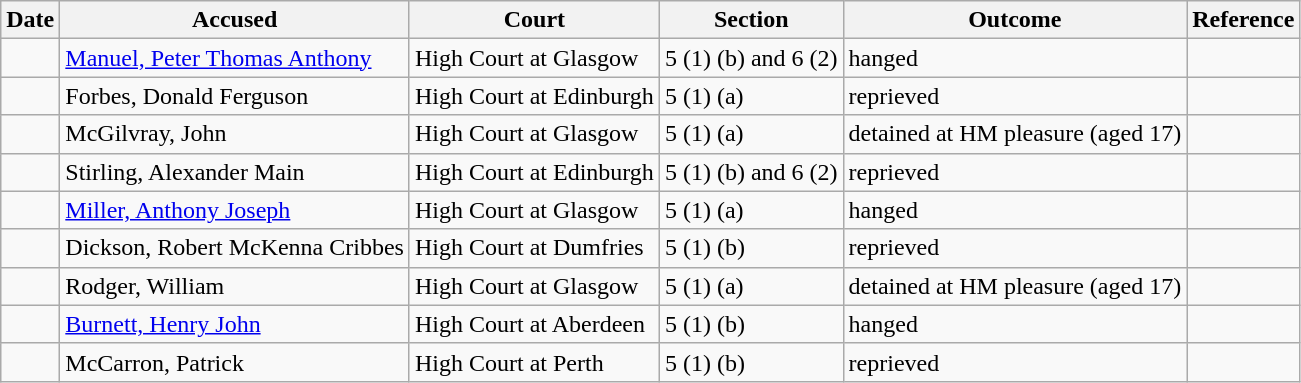<table class="wikitable sortable">
<tr>
<th>Date</th>
<th>Accused</th>
<th>Court</th>
<th>Section</th>
<th>Outcome</th>
<th>Reference</th>
</tr>
<tr>
<td></td>
<td><a href='#'>Manuel, Peter Thomas Anthony</a></td>
<td>High Court at Glasgow</td>
<td>5 (1) (b) and 6 (2)</td>
<td>hanged</td>
<td></td>
</tr>
<tr>
<td></td>
<td>Forbes, Donald Ferguson</td>
<td>High Court at Edinburgh</td>
<td>5 (1) (a)</td>
<td>reprieved</td>
<td></td>
</tr>
<tr>
<td></td>
<td>McGilvray, John</td>
<td>High Court at Glasgow</td>
<td>5 (1) (a)</td>
<td>detained at HM pleasure (aged 17)</td>
<td></td>
</tr>
<tr>
<td></td>
<td>Stirling, Alexander Main</td>
<td>High Court at Edinburgh</td>
<td>5 (1) (b) and 6 (2)</td>
<td>reprieved</td>
<td></td>
</tr>
<tr>
<td></td>
<td><a href='#'>Miller, Anthony Joseph</a></td>
<td>High Court at Glasgow</td>
<td>5 (1) (a)</td>
<td>hanged</td>
<td></td>
</tr>
<tr>
<td></td>
<td>Dickson, Robert McKenna Cribbes</td>
<td>High Court at Dumfries</td>
<td>5 (1) (b)</td>
<td>reprieved</td>
<td></td>
</tr>
<tr>
<td></td>
<td>Rodger, William</td>
<td>High Court at Glasgow</td>
<td>5 (1) (a)</td>
<td>detained at HM pleasure (aged 17)</td>
<td></td>
</tr>
<tr>
<td></td>
<td><a href='#'>Burnett, Henry John</a></td>
<td>High Court at Aberdeen</td>
<td>5 (1) (b)</td>
<td>hanged</td>
<td></td>
</tr>
<tr>
<td></td>
<td>McCarron, Patrick</td>
<td>High Court at Perth</td>
<td>5 (1) (b)</td>
<td>reprieved</td>
<td></td>
</tr>
</table>
